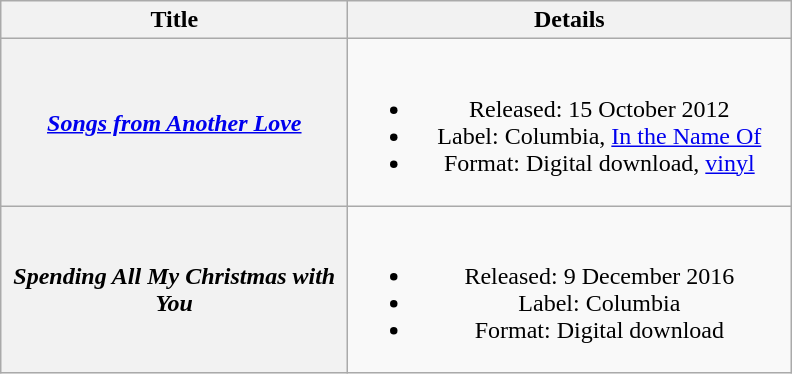<table class="wikitable plainrowheaders" style="text-align:center;">
<tr>
<th scope="col" style="width:14em;">Title</th>
<th scope="col" style="width:18em;">Details</th>
</tr>
<tr>
<th scope="row"><em><a href='#'>Songs from Another Love</a></em></th>
<td><br><ul><li>Released: 15 October 2012</li><li>Label: Columbia, <a href='#'>In the Name Of</a></li><li>Format: Digital download, <a href='#'>vinyl</a></li></ul></td>
</tr>
<tr>
<th scope="row"><em>Spending All My Christmas with You</em></th>
<td><br><ul><li>Released: 9 December 2016</li><li>Label: Columbia</li><li>Format: Digital download</li></ul></td>
</tr>
</table>
